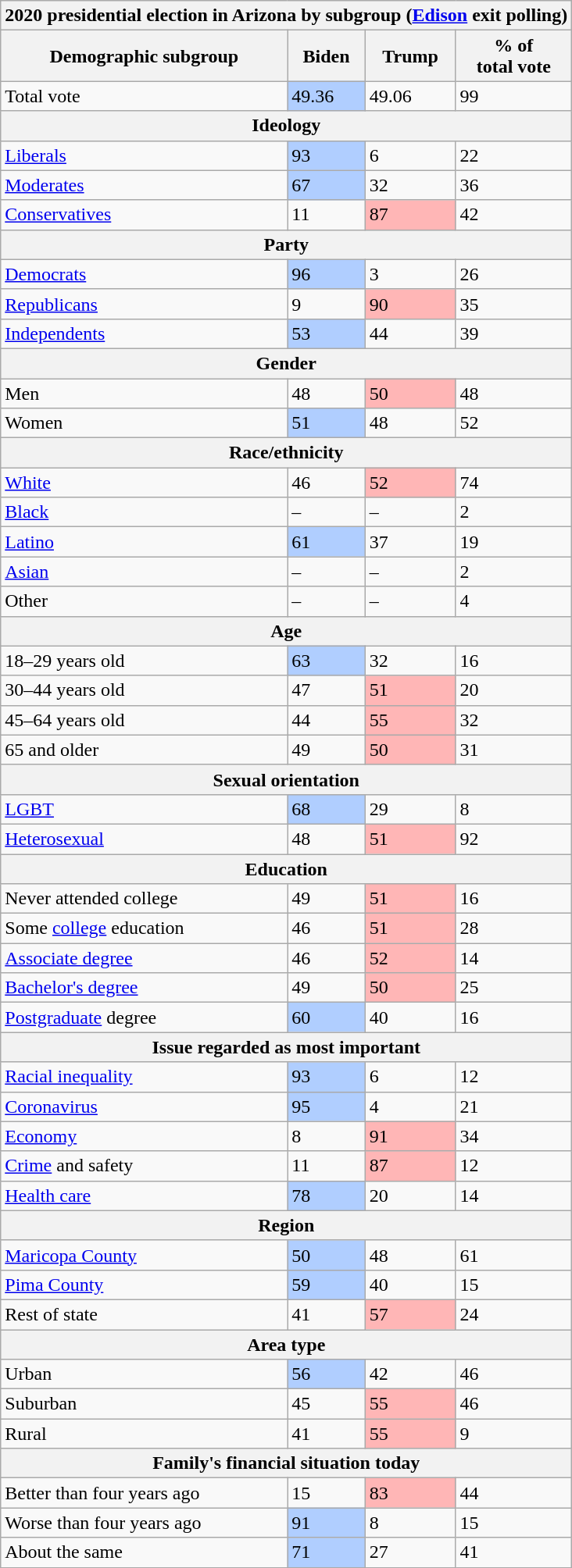<table class="wikitable sortable">
<tr>
<th colspan="4">2020 presidential election in Arizona by subgroup (<a href='#'>Edison</a> exit polling)</th>
</tr>
<tr>
<th>Demographic subgroup</th>
<th>Biden</th>
<th>Trump</th>
<th>% of<br>total vote</th>
</tr>
<tr>
<td>Total vote</td>
<td style="text-align:left; background:#b0ceff;">49.36</td>
<td>49.06</td>
<td>99</td>
</tr>
<tr>
<th colspan="4">Ideology</th>
</tr>
<tr>
<td><a href='#'>Liberals</a></td>
<td style="text-align:left; background:#b0ceff;">93</td>
<td>6</td>
<td>22</td>
</tr>
<tr>
<td><a href='#'>Moderates</a></td>
<td style="text-align:left; background:#b0ceff;">67</td>
<td>32</td>
<td>36</td>
</tr>
<tr>
<td><a href='#'>Conservatives</a></td>
<td>11</td>
<td style="text-align:left; background:#ffb6b6;">87</td>
<td>42</td>
</tr>
<tr>
<th colspan="4">Party</th>
</tr>
<tr>
<td><a href='#'>Democrats</a></td>
<td style="text-align:left; background:#b0ceff;">96</td>
<td>3</td>
<td>26</td>
</tr>
<tr>
<td><a href='#'>Republicans</a></td>
<td>9</td>
<td style="text-align:left; background:#ffb6b6;">90</td>
<td>35</td>
</tr>
<tr>
<td><a href='#'>Independents</a></td>
<td style="text-align:left; background:#b0ceff;">53</td>
<td>44</td>
<td>39</td>
</tr>
<tr>
<th colspan="4">Gender</th>
</tr>
<tr>
<td>Men</td>
<td>48</td>
<td style="text-align:left; background:#ffb6b6;">50</td>
<td>48</td>
</tr>
<tr>
<td>Women</td>
<td style="text-align:left; background:#b0ceff;">51</td>
<td>48</td>
<td>52</td>
</tr>
<tr>
<th colspan="4">Race/ethnicity</th>
</tr>
<tr>
<td><a href='#'>White</a></td>
<td>46</td>
<td style="text-align:left; background:#ffb6b6;">52</td>
<td>74</td>
</tr>
<tr>
<td><a href='#'>Black</a></td>
<td>–</td>
<td>–</td>
<td>2</td>
</tr>
<tr>
<td><a href='#'>Latino</a></td>
<td style="text-align:left; background:#b0ceff;">61</td>
<td>37</td>
<td>19</td>
</tr>
<tr>
<td><a href='#'>Asian</a></td>
<td>–</td>
<td>–</td>
<td>2</td>
</tr>
<tr>
<td>Other</td>
<td>–</td>
<td>–</td>
<td>4</td>
</tr>
<tr>
<th colspan="4">Age</th>
</tr>
<tr>
<td>18–29 years old</td>
<td style="text-align:left; background:#b0ceff;">63</td>
<td>32</td>
<td>16</td>
</tr>
<tr>
<td>30–44 years old</td>
<td>47</td>
<td style="text-align:left; background:#ffb6b6;">51</td>
<td>20</td>
</tr>
<tr>
<td>45–64 years old</td>
<td>44</td>
<td style="text-align:left; background:#ffb6b6;">55</td>
<td>32</td>
</tr>
<tr>
<td>65 and older</td>
<td>49</td>
<td style="text-align:left; background:#ffb6b6;">50</td>
<td>31</td>
</tr>
<tr>
<th colspan="4">Sexual orientation</th>
</tr>
<tr>
<td><a href='#'>LGBT</a></td>
<td style="text-align:left; background:#b0ceff;">68</td>
<td>29</td>
<td>8</td>
</tr>
<tr>
<td><a href='#'>Heterosexual</a></td>
<td>48</td>
<td style="text-align:left; background:#ffb6b6;">51</td>
<td>92</td>
</tr>
<tr>
<th colspan="4">Education</th>
</tr>
<tr>
<td>Never attended college</td>
<td>49</td>
<td style="text-align:left; background:#ffb6b6;">51</td>
<td>16</td>
</tr>
<tr>
<td>Some <a href='#'>college</a> education</td>
<td>46</td>
<td style="text-align:left; background:#ffb6b6;">51</td>
<td>28</td>
</tr>
<tr>
<td><a href='#'>Associate degree</a></td>
<td>46</td>
<td style="text-align:left; background:#ffb6b6;">52</td>
<td>14</td>
</tr>
<tr>
<td><a href='#'>Bachelor's degree</a></td>
<td>49</td>
<td style="text-align:left; background:#ffb6b6;">50</td>
<td>25</td>
</tr>
<tr>
<td><a href='#'>Postgraduate</a> degree</td>
<td style="text-align:left; background:#b0ceff;">60</td>
<td>40</td>
<td>16</td>
</tr>
<tr>
<th colspan="4">Issue regarded as most important</th>
</tr>
<tr>
<td><a href='#'>Racial inequality</a></td>
<td style="text-align:left; background:#b0ceff;">93</td>
<td>6</td>
<td>12</td>
</tr>
<tr>
<td><a href='#'>Coronavirus</a></td>
<td style="text-align:left; background:#b0ceff;">95</td>
<td>4</td>
<td>21</td>
</tr>
<tr>
<td><a href='#'>Economy</a></td>
<td>8</td>
<td style="text-align:left; background:#ffb6b6;">91</td>
<td>34</td>
</tr>
<tr>
<td><a href='#'>Crime</a> and safety</td>
<td>11</td>
<td style="text-align:left; background:#ffb6b6;">87</td>
<td>12</td>
</tr>
<tr>
<td><a href='#'>Health care</a></td>
<td style="text-align:left; background:#b0ceff;">78</td>
<td>20</td>
<td>14</td>
</tr>
<tr>
<th colspan="4">Region</th>
</tr>
<tr>
<td><a href='#'>Maricopa County</a></td>
<td style="text-align:left; background:#b0ceff;">50</td>
<td>48</td>
<td>61</td>
</tr>
<tr>
<td><a href='#'>Pima County</a></td>
<td style="text-align:left; background:#b0ceff;">59</td>
<td>40</td>
<td>15</td>
</tr>
<tr>
<td>Rest of state</td>
<td>41</td>
<td style="text-align:left; background:#ffb6b6;">57</td>
<td>24</td>
</tr>
<tr>
<th colspan="4">Area type</th>
</tr>
<tr>
<td>Urban</td>
<td style="text-align:left; background:#b0ceff;">56</td>
<td>42</td>
<td>46</td>
</tr>
<tr>
<td>Suburban</td>
<td>45</td>
<td style="text-align:left; background:#ffb6b6;">55</td>
<td>46</td>
</tr>
<tr>
<td>Rural</td>
<td>41</td>
<td style="text-align:left; background:#ffb6b6;">55</td>
<td>9</td>
</tr>
<tr>
<th colspan="4">Family's financial situation today</th>
</tr>
<tr>
<td>Better than four years ago</td>
<td>15</td>
<td style="text-align:left; background:#ffb6b6;">83</td>
<td>44</td>
</tr>
<tr>
<td>Worse than four years ago</td>
<td style="text-align:left; background:#b0ceff;">91</td>
<td>8</td>
<td>15</td>
</tr>
<tr>
<td>About the same</td>
<td style="text-align:left; background:#b0ceff;">71</td>
<td>27</td>
<td>41</td>
</tr>
</table>
